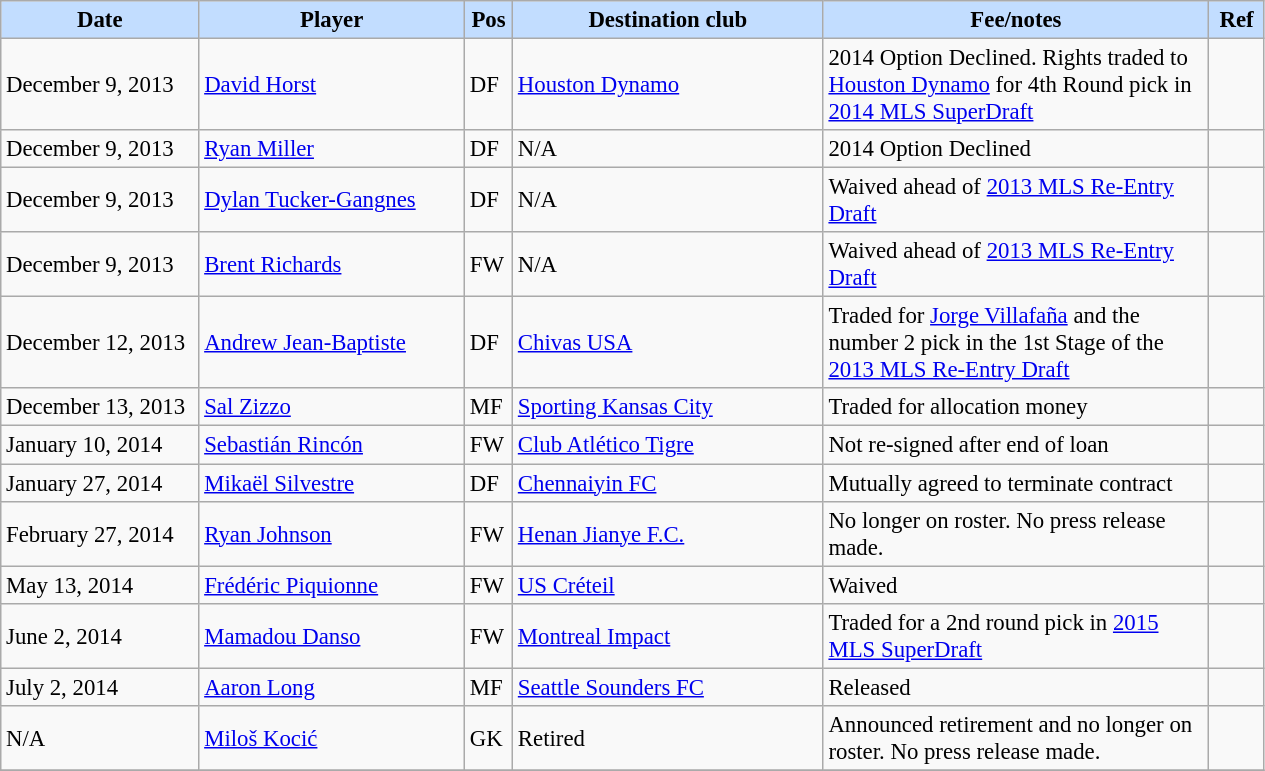<table class="wikitable" style="text-align:left; font-size:95%;">
<tr>
<th style="background:#c2ddff; width:125px;">Date</th>
<th style="background:#c2ddff; width:170px;">Player</th>
<th style="background:#c2ddff; width:25px;">Pos</th>
<th style="background:#c2ddff; width:200px;">Destination club</th>
<th style="background:#c2ddff; width:250px;">Fee/notes</th>
<th style="background:#c2ddff; width:30px;">Ref</th>
</tr>
<tr>
<td>December 9, 2013</td>
<td> <a href='#'>David Horst</a></td>
<td>DF</td>
<td><a href='#'>Houston Dynamo</a></td>
<td>2014 Option Declined.  Rights traded to <a href='#'>Houston Dynamo</a> for 4th Round pick in <a href='#'>2014 MLS SuperDraft</a></td>
<td></td>
</tr>
<tr>
<td>December 9, 2013</td>
<td> <a href='#'>Ryan Miller</a></td>
<td>DF</td>
<td>N/A</td>
<td>2014 Option Declined</td>
<td></td>
</tr>
<tr>
<td>December 9, 2013</td>
<td> <a href='#'>Dylan Tucker-Gangnes</a></td>
<td>DF</td>
<td>N/A</td>
<td>Waived ahead of <a href='#'>2013 MLS Re-Entry Draft</a></td>
<td></td>
</tr>
<tr>
<td>December 9, 2013</td>
<td> <a href='#'>Brent Richards</a></td>
<td>FW</td>
<td>N/A</td>
<td>Waived ahead of <a href='#'>2013 MLS Re-Entry Draft</a></td>
<td></td>
</tr>
<tr>
<td>December 12, 2013</td>
<td> <a href='#'>Andrew Jean-Baptiste</a></td>
<td>DF</td>
<td><a href='#'>Chivas USA</a></td>
<td>Traded for <a href='#'>Jorge Villafaña</a> and the number 2 pick in the 1st Stage of the <a href='#'>2013 MLS Re-Entry Draft</a></td>
<td></td>
</tr>
<tr>
<td>December 13, 2013</td>
<td> <a href='#'>Sal Zizzo</a></td>
<td>MF</td>
<td><a href='#'>Sporting Kansas City</a></td>
<td>Traded for allocation money</td>
<td></td>
</tr>
<tr>
<td>January 10, 2014</td>
<td> <a href='#'>Sebastián Rincón</a></td>
<td>FW</td>
<td><a href='#'>Club Atlético Tigre</a></td>
<td>Not re-signed after end of loan</td>
<td></td>
</tr>
<tr>
<td>January 27, 2014</td>
<td> <a href='#'>Mikaël Silvestre</a></td>
<td>DF</td>
<td><a href='#'>Chennaiyin FC</a></td>
<td>Mutually agreed to terminate contract</td>
<td></td>
</tr>
<tr>
<td>February 27, 2014</td>
<td> <a href='#'>Ryan Johnson</a></td>
<td>FW</td>
<td> <a href='#'>Henan Jianye F.C.</a></td>
<td>No longer on roster.  No press release made.</td>
<td></td>
</tr>
<tr>
<td>May 13, 2014</td>
<td> <a href='#'>Frédéric Piquionne</a></td>
<td>FW</td>
<td> <a href='#'>US Créteil</a></td>
<td>Waived</td>
<td></td>
</tr>
<tr>
<td>June 2, 2014</td>
<td> <a href='#'>Mamadou Danso</a></td>
<td>FW</td>
<td><a href='#'>Montreal Impact</a></td>
<td>Traded for a 2nd round pick in <a href='#'>2015 MLS SuperDraft</a></td>
<td></td>
</tr>
<tr>
<td>July 2, 2014</td>
<td> <a href='#'>Aaron Long</a></td>
<td>MF</td>
<td><a href='#'>Seattle Sounders FC</a></td>
<td>Released</td>
<td></td>
</tr>
<tr>
<td>N/A</td>
<td> <a href='#'>Miloš Kocić</a></td>
<td>GK</td>
<td>Retired</td>
<td>Announced retirement and no longer on roster.  No press release made.</td>
<td></td>
</tr>
<tr>
</tr>
</table>
